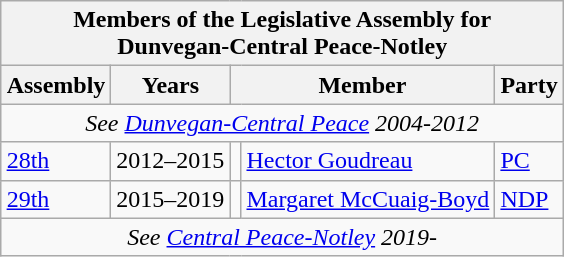<table class="wikitable" align=right>
<tr>
<th colspan=5>Members of the Legislative Assembly for<br>Dunvegan-Central Peace-Notley</th>
</tr>
<tr>
<th>Assembly</th>
<th>Years</th>
<th colspan="2">Member</th>
<th>Party</th>
</tr>
<tr>
<td align="center" colspan=5><em>See <a href='#'>Dunvegan-Central Peace</a> 2004-2012</em></td>
</tr>
<tr>
<td><a href='#'>28th</a></td>
<td>2012–2015</td>
<td></td>
<td><a href='#'>Hector Goudreau</a></td>
<td><a href='#'>PC</a></td>
</tr>
<tr>
<td><a href='#'>29th</a></td>
<td>2015–2019</td>
<td></td>
<td><a href='#'>Margaret McCuaig-Boyd</a></td>
<td><a href='#'>NDP</a></td>
</tr>
<tr>
<td align="center" colspan=5><em>See <a href='#'>Central Peace-Notley</a> 2019-</em></td>
</tr>
</table>
